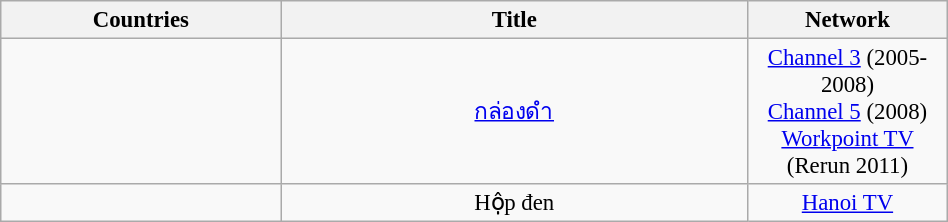<table class="wikitable" style="text-align:center; font-size:95%; line-height:18px; width:50%;">
<tr>
<th width="15%">Countries</th>
<th width="25%">Title</th>
<th width="10%">Network</th>
</tr>
<tr>
<td align="left"><strong></strong></td>
<td><a href='#'>กล่องดำ</a></td>
<td><a href='#'>Channel 3</a> (2005-2008)<br><a href='#'>Channel 5</a> (2008)<br><a href='#'>Workpoint TV</a> (Rerun 2011)</td>
</tr>
<tr>
<td align="left"><strong></strong></td>
<td>Hộp đen</td>
<td><a href='#'>Hanoi TV</a></td>
</tr>
</table>
